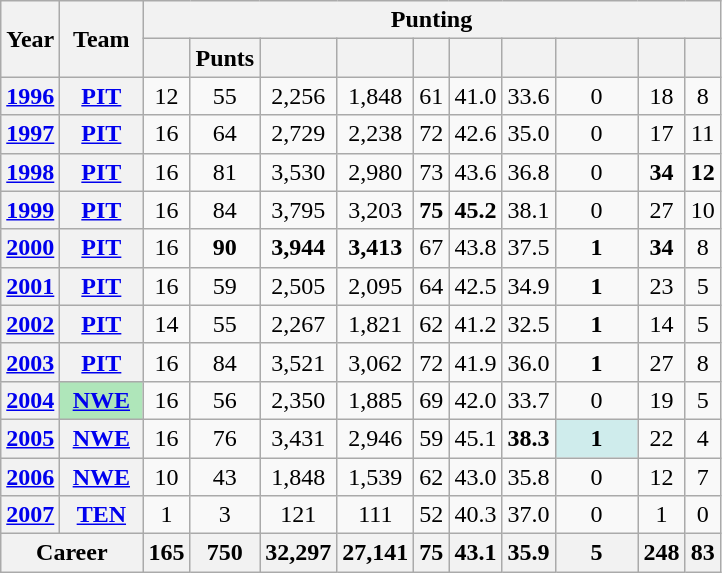<table class=wikitable style="text-align:center;">
<tr>
<th rowspan="2">Year</th>
<th rowspan="2">Team</th>
<th colspan="10">Punting</th>
</tr>
<tr>
<th></th>
<th>Punts</th>
<th></th>
<th></th>
<th></th>
<th></th>
<th></th>
<th></th>
<th></th>
<th></th>
</tr>
<tr>
<th><a href='#'>1996</a></th>
<th><a href='#'>PIT</a></th>
<td>12</td>
<td>55</td>
<td>2,256</td>
<td>1,848</td>
<td>61</td>
<td>41.0</td>
<td>33.6</td>
<td>0</td>
<td>18</td>
<td>8</td>
</tr>
<tr>
<th><a href='#'>1997</a></th>
<th><a href='#'>PIT</a></th>
<td>16</td>
<td>64</td>
<td>2,729</td>
<td>2,238</td>
<td>72</td>
<td>42.6</td>
<td>35.0</td>
<td>0</td>
<td>17</td>
<td>11</td>
</tr>
<tr>
<th><a href='#'>1998</a></th>
<th><a href='#'>PIT</a></th>
<td>16</td>
<td>81</td>
<td>3,530</td>
<td>2,980</td>
<td>73</td>
<td>43.6</td>
<td>36.8</td>
<td>0</td>
<td><strong>34</strong></td>
<td><strong>12</strong></td>
</tr>
<tr>
<th><a href='#'>1999</a></th>
<th><a href='#'>PIT</a></th>
<td>16</td>
<td>84</td>
<td>3,795</td>
<td>3,203</td>
<td><strong>75</strong></td>
<td><strong>45.2</strong></td>
<td>38.1</td>
<td>0</td>
<td>27</td>
<td>10</td>
</tr>
<tr>
<th><a href='#'>2000</a></th>
<th><a href='#'>PIT</a></th>
<td>16</td>
<td><strong>90</strong></td>
<td><strong>3,944</strong></td>
<td><strong>3,413</strong></td>
<td>67</td>
<td>43.8</td>
<td>37.5</td>
<td><strong>1</strong></td>
<td><strong>34</strong></td>
<td>8</td>
</tr>
<tr>
<th><a href='#'>2001</a></th>
<th><a href='#'>PIT</a></th>
<td>16</td>
<td>59</td>
<td>2,505</td>
<td>2,095</td>
<td>64</td>
<td>42.5</td>
<td>34.9</td>
<td><strong>1</strong></td>
<td>23</td>
<td>5</td>
</tr>
<tr>
<th><a href='#'>2002</a></th>
<th><a href='#'>PIT</a></th>
<td>14</td>
<td>55</td>
<td>2,267</td>
<td>1,821</td>
<td>62</td>
<td>41.2</td>
<td>32.5</td>
<td><strong>1</strong></td>
<td>14</td>
<td>5</td>
</tr>
<tr>
<th><a href='#'>2003</a></th>
<th><a href='#'>PIT</a></th>
<td>16</td>
<td>84</td>
<td>3,521</td>
<td>3,062</td>
<td>72</td>
<td>41.9</td>
<td>36.0</td>
<td><strong>1</strong></td>
<td>27</td>
<td>8</td>
</tr>
<tr>
<th><a href='#'>2004</a></th>
<th style="background:#afe6ba; width:3em;"><a href='#'>NWE</a></th>
<td>16</td>
<td>56</td>
<td>2,350</td>
<td>1,885</td>
<td>69</td>
<td>42.0</td>
<td>33.7</td>
<td>0</td>
<td>19</td>
<td>5</td>
</tr>
<tr>
<th><a href='#'>2005</a></th>
<th><a href='#'>NWE</a></th>
<td>16</td>
<td>76</td>
<td>3,431</td>
<td>2,946</td>
<td>59</td>
<td>45.1</td>
<td><strong>38.3</strong></td>
<td style="background:#cfecec; width:3em;"><strong>1</strong></td>
<td>22</td>
<td>4</td>
</tr>
<tr>
<th><a href='#'>2006</a></th>
<th><a href='#'>NWE</a></th>
<td>10</td>
<td>43</td>
<td>1,848</td>
<td>1,539</td>
<td>62</td>
<td>43.0</td>
<td>35.8</td>
<td>0</td>
<td>12</td>
<td>7</td>
</tr>
<tr>
<th><a href='#'>2007</a></th>
<th><a href='#'>TEN</a></th>
<td>1</td>
<td>3</td>
<td>121</td>
<td>111</td>
<td>52</td>
<td>40.3</td>
<td>37.0</td>
<td>0</td>
<td>1</td>
<td>0</td>
</tr>
<tr>
<th colspan="2">Career</th>
<th>165</th>
<th>750</th>
<th>32,297</th>
<th>27,141</th>
<th>75</th>
<th>43.1</th>
<th>35.9</th>
<th>5</th>
<th>248</th>
<th>83</th>
</tr>
</table>
